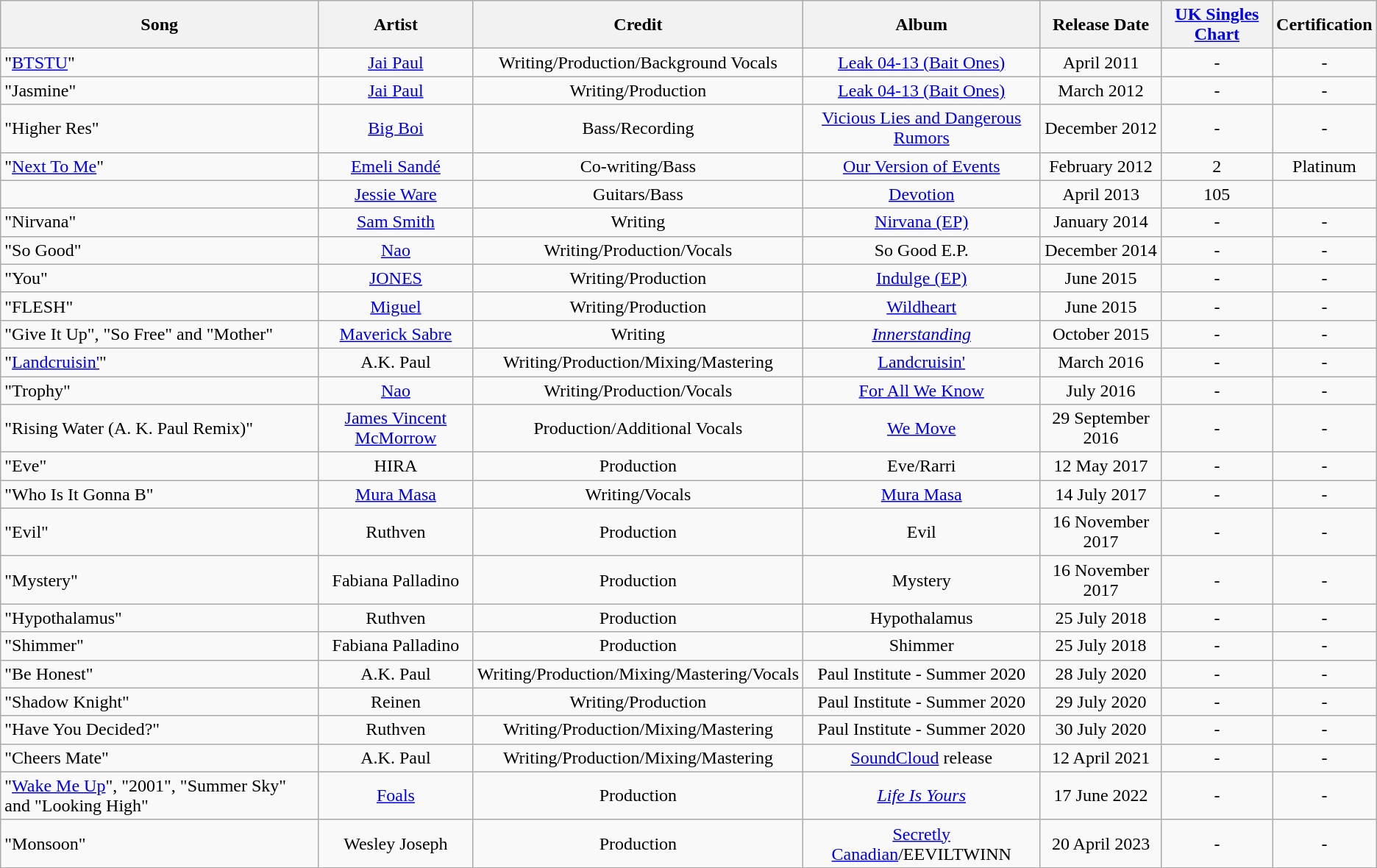<table class="wikitable">
<tr>
<th align="left">Song</th>
<th align="center">Artist</th>
<th align="center">Credit</th>
<th align="center">Album</th>
<th align="center">Release Date</th>
<th align="center"><a href='#'>UK Singles Chart</a></th>
<th align="center">Certification</th>
</tr>
<tr>
<td align="left">"<a href='#'>BTSTU</a>"</td>
<td align="center"><a href='#'>Jai Paul</a></td>
<td align="center">Writing/Production/Background Vocals</td>
<td align="center"><a href='#'>Leak 04-13 (Bait Ones)</a></td>
<td align="center">April 2011</td>
<td align="center">-</td>
<td align="center">-</td>
</tr>
<tr>
<td align="left">"Jasmine"</td>
<td align="center"><a href='#'>Jai Paul</a></td>
<td align="center">Writing/Production</td>
<td align="center"><a href='#'>Leak 04-13 (Bait Ones)</a></td>
<td align="center">March 2012</td>
<td align="center">-</td>
<td align="center">-</td>
</tr>
<tr>
<td align="left">"Higher Res"</td>
<td align="center"><a href='#'>Big Boi</a></td>
<td align="center">Bass/Recording</td>
<td align="center"><a href='#'>Vicious Lies and Dangerous Rumors</a></td>
<td align="center">December 2012</td>
<td align="center">-</td>
<td align="center">-</td>
</tr>
<tr>
<td align="left">"<a href='#'>Next To Me</a>"</td>
<td align="center"><a href='#'>Emeli Sandé</a></td>
<td align="center">Co-writing/Bass</td>
<td align="center"><a href='#'>Our Version of Events</a></td>
<td align="center">February 2012</td>
<td align="center">2</td>
<td align="center">Platinum</td>
</tr>
<tr>
<td align="left"></td>
<td align="center"><a href='#'>Jessie Ware</a></td>
<td align="center">Guitars/Bass</td>
<td align="center"><a href='#'>Devotion</a></td>
<td align="center">April 2013</td>
<td align="center">105</td>
<td align="center"></td>
</tr>
<tr>
<td align="left">"Nirvana"</td>
<td align="center"><a href='#'>Sam Smith</a></td>
<td align="center">Writing</td>
<td align="center"><a href='#'>Nirvana (EP)</a></td>
<td align="center">January 2014</td>
<td align="center">-</td>
<td align="center">-</td>
</tr>
<tr>
<td align="left">"So Good"</td>
<td align="center"><a href='#'>Nao</a></td>
<td align="center">Writing/Production/Vocals</td>
<td align="center">So Good E.P.</td>
<td align="center">December 2014</td>
<td align="center">-</td>
<td align="center">-</td>
</tr>
<tr>
<td align="left">"You"</td>
<td align="center"><a href='#'>JONES</a></td>
<td align="center">Writing/Production</td>
<td align="center"><a href='#'>Indulge (EP)</a></td>
<td align="center">June 2015</td>
<td align="center">-</td>
<td align="center">-</td>
</tr>
<tr>
<td align="left">"FLESH"</td>
<td align="center"><a href='#'>Miguel</a></td>
<td align="center">Writing/Production</td>
<td align="center"><a href='#'>Wildheart</a></td>
<td align="center">June 2015</td>
<td align="center">-</td>
<td align="center">-</td>
</tr>
<tr>
<td align="left">"Give It Up", "So Free" and "Mother"</td>
<td align="center"><a href='#'>Maverick Sabre</a></td>
<td align="center">Writing</td>
<td align="center"><em><a href='#'>Innerstanding</a></em></td>
<td align="center">October 2015</td>
<td align="center">-</td>
<td align="center">-</td>
</tr>
<tr>
<td align="left">"<a href='#'>Landcruisin'</a>"</td>
<td align="center">A.K. Paul</td>
<td align="center">Writing/Production/Mixing/Mastering</td>
<td align="center"><a href='#'>Landcruisin'</a></td>
<td align="center">March 2016</td>
<td align="center">-</td>
<td align="center">-</td>
</tr>
<tr>
<td align="left">"Trophy"</td>
<td align="center"><a href='#'>Nao</a></td>
<td align="center">Writing/Production/Vocals</td>
<td align="center"><a href='#'>For All We Know</a></td>
<td align="center">July 2016</td>
<td align="center">-</td>
<td align="center">-</td>
</tr>
<tr>
<td align="left">"Rising Water (A. K. Paul Remix)"</td>
<td align="center"><a href='#'>James Vincent McMorrow</a></td>
<td align="center">Production/Additional Vocals</td>
<td align="center"><a href='#'>We Move</a></td>
<td align="center">29 September 2016</td>
<td align="center">-</td>
<td align="center">-</td>
</tr>
<tr>
<td align="left">"Eve"</td>
<td align="center">HIRA</td>
<td align="center">Production</td>
<td align="center">Eve/Rarri</td>
<td align="center">12 May 2017</td>
<td align="center">-</td>
<td align="center">-</td>
</tr>
<tr>
<td align="left">"Who Is It Gonna B"</td>
<td align="center"><a href='#'>Mura Masa</a></td>
<td align="center">Writing/Vocals</td>
<td align="center"><a href='#'>Mura Masa</a></td>
<td align="center">14 July 2017</td>
<td align="center">-</td>
<td align="center">-</td>
</tr>
<tr>
<td align="left">"Evil"</td>
<td align="center">Ruthven</td>
<td align="center">Production</td>
<td align="center">Evil</td>
<td align="center">16 November 2017</td>
<td align="center">-</td>
<td align="center">-</td>
</tr>
<tr>
<td align="left">"Mystery"</td>
<td align="center">Fabiana Palladino</td>
<td align="center">Production</td>
<td align="center">Mystery</td>
<td align="center">16 November 2017</td>
<td align="center">-</td>
<td align="center">-</td>
</tr>
<tr>
<td align="left">"Hypothalamus"</td>
<td align="center">Ruthven</td>
<td align="center">Production</td>
<td align="center">Hypothalamus</td>
<td align="center">25 July 2018</td>
<td align="center">-</td>
<td align="center">-</td>
</tr>
<tr>
<td align="left">"Shimmer"</td>
<td align="center">Fabiana Palladino</td>
<td align="center">Production</td>
<td align="center">Shimmer</td>
<td align="center">25 July 2018</td>
<td align="center">-</td>
<td align="center">-</td>
</tr>
<tr>
<td align="left">"Be Honest"</td>
<td align="center">A.K. Paul</td>
<td align="center">Writing/Production/Mixing/Mastering/Vocals</td>
<td align="center">Paul Institute - Summer 2020</td>
<td align="center">28 July 2020</td>
<td align="center">-</td>
<td align="center">-</td>
</tr>
<tr>
<td align="left">"Shadow Knight"</td>
<td align="center">Reinen</td>
<td align="center">Writing/Production</td>
<td align="center">Paul Institute - Summer 2020</td>
<td align="center">29 July 2020</td>
<td align="center">-</td>
<td align="center">-</td>
</tr>
<tr>
<td align="left">"Have You Decided?"</td>
<td align="center">Ruthven</td>
<td align="center">Writing/Production/Mixing/Mastering</td>
<td align="center">Paul Institute - Summer 2020</td>
<td align="center">30 July 2020</td>
<td align="center">-</td>
<td align="center">-</td>
</tr>
<tr>
<td align="left">"Cheers Mate"</td>
<td align="center">A.K. Paul</td>
<td align="center">Writing/Production/Mixing/Mastering</td>
<td align="center"><a href='#'>SoundCloud</a> release</td>
<td align="center">12 April 2021</td>
<td align="center">-</td>
<td align="center">-</td>
</tr>
<tr>
<td align="left">"<a href='#'>Wake Me Up</a>", "2001", "Summer Sky" and "Looking High"</td>
<td align="center"><a href='#'>Foals</a></td>
<td align="center">Production</td>
<td align="center"><em><a href='#'>Life Is Yours</a></em></td>
<td align="center">17 June 2022</td>
<td align="center">-</td>
<td align="center">-</td>
</tr>
<tr>
<td align="left">"Monsoon"</td>
<td align="center">Wesley Joseph</td>
<td align="center">Production</td>
<td align="center"><a href='#'>Secretly Canadian</a>/EEVILTWINN</td>
<td align="center">20 April 2023</td>
<td align="center">-</td>
<td align="center">-</td>
</tr>
</table>
